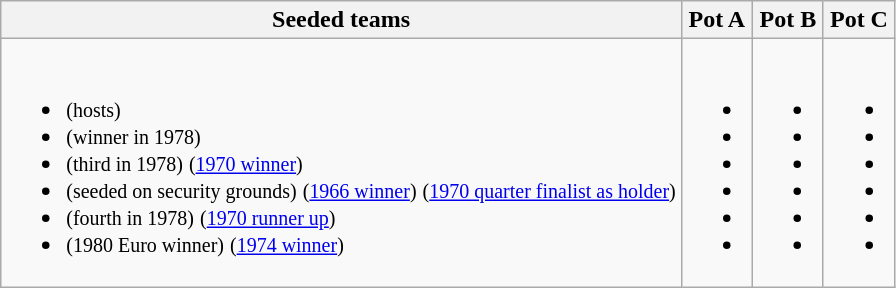<table class="wikitable">
<tr>
<th>Seeded teams<br></th>
<th>Pot A</th>
<th>Pot B</th>
<th>Pot C</th>
</tr>
<tr>
<td valign="top"><br><ul><li> <small>(hosts)</small></li><li> <small>(winner in 1978)</small></li><li> <small>(third in 1978)</small> <small>(<a href='#'>1970 winner</a>)</small></li><li> <small>(seeded on security grounds)</small> <small>(<a href='#'>1966 winner</a>)</small> <small>(<a href='#'>1970 quarter finalist as holder</a>)</small></li><li> <small>(fourth in 1978)</small> <small>(<a href='#'>1970 runner up</a>)</small></li><li> <small>(1980 Euro winner)</small> <small>(<a href='#'>1974 winner</a>)</small></li></ul></td>
<td valign="top"><br><ul><li></li><li></li><li></li><li></li><li></li><li></li></ul></td>
<td valign="top"><br><ul><li></li><li></li><li></li><li></li><li></li><li></li></ul></td>
<td valign="top"><br><ul><li></li><li></li><li></li><li></li><li></li><li></li></ul></td>
</tr>
</table>
